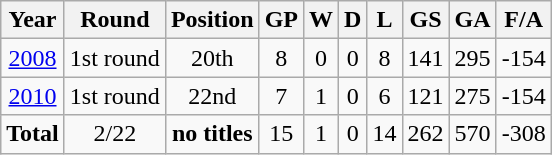<table class="wikitable" style="text-align: center;">
<tr>
<th>Year</th>
<th>Round</th>
<th>Position</th>
<th>GP</th>
<th>W</th>
<th>D</th>
<th>L</th>
<th>GS</th>
<th>GA</th>
<th>F/A</th>
</tr>
<tr>
<td> <a href='#'>2008</a></td>
<td>1st round</td>
<td>20th</td>
<td>8</td>
<td>0</td>
<td>0</td>
<td>8</td>
<td>141</td>
<td>295</td>
<td>-154</td>
</tr>
<tr>
<td> <a href='#'>2010</a></td>
<td>1st round</td>
<td>22nd</td>
<td>7</td>
<td>1</td>
<td>0</td>
<td>6</td>
<td>121</td>
<td>275</td>
<td>-154</td>
</tr>
<tr>
<td><strong>Total</strong></td>
<td>2/22</td>
<td><strong>no titles</strong></td>
<td>15</td>
<td>1</td>
<td>0</td>
<td>14</td>
<td>262</td>
<td>570</td>
<td>-308</td>
</tr>
</table>
